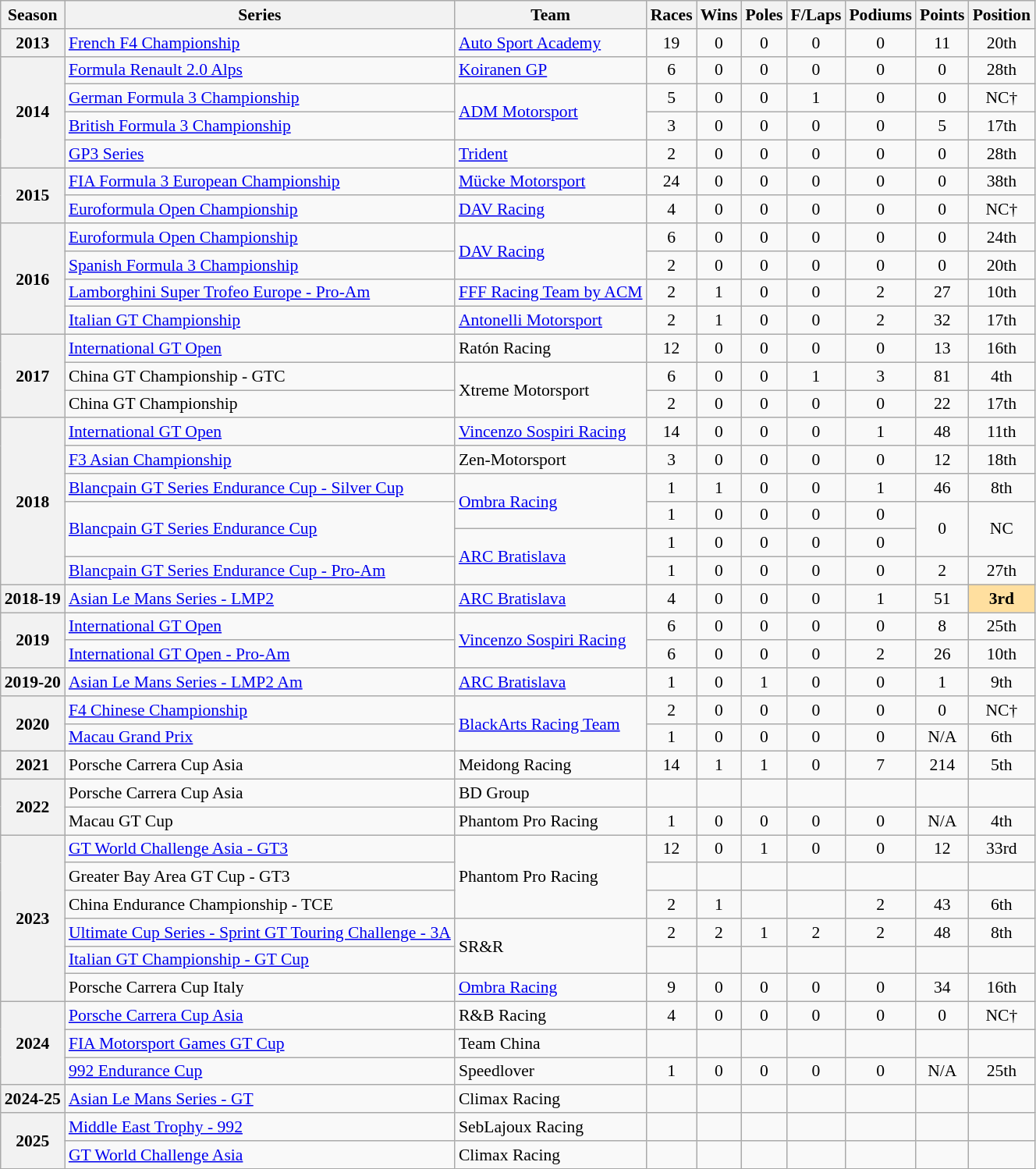<table class="wikitable" style="font-size: 90%; text-align:center">
<tr>
<th>Season</th>
<th>Series</th>
<th>Team</th>
<th>Races</th>
<th>Wins</th>
<th>Poles</th>
<th>F/Laps</th>
<th>Podiums</th>
<th>Points</th>
<th>Position</th>
</tr>
<tr>
<th>2013</th>
<td align=left><a href='#'>French F4 Championship</a></td>
<td align=left><a href='#'>Auto Sport Academy</a></td>
<td>19</td>
<td>0</td>
<td>0</td>
<td>0</td>
<td>0</td>
<td>11</td>
<td>20th</td>
</tr>
<tr>
<th rowspan=4>2014</th>
<td align=left><a href='#'>Formula Renault 2.0 Alps</a></td>
<td align=left><a href='#'>Koiranen GP</a></td>
<td>6</td>
<td>0</td>
<td>0</td>
<td>0</td>
<td>0</td>
<td>0</td>
<td>28th</td>
</tr>
<tr>
<td align=left><a href='#'>German Formula 3 Championship</a></td>
<td align=left rowspan=2><a href='#'>ADM Motorsport</a></td>
<td>5</td>
<td>0</td>
<td>0</td>
<td>1</td>
<td>0</td>
<td>0</td>
<td>NC†</td>
</tr>
<tr>
<td align=left><a href='#'>British Formula 3 Championship</a></td>
<td>3</td>
<td>0</td>
<td>0</td>
<td>0</td>
<td>0</td>
<td>5</td>
<td>17th</td>
</tr>
<tr>
<td align=left><a href='#'>GP3 Series</a></td>
<td align=left><a href='#'>Trident</a></td>
<td>2</td>
<td>0</td>
<td>0</td>
<td>0</td>
<td>0</td>
<td>0</td>
<td>28th</td>
</tr>
<tr>
<th rowspan=2>2015</th>
<td align=left><a href='#'>FIA Formula 3 European Championship</a></td>
<td align=left><a href='#'>Mücke Motorsport</a></td>
<td>24</td>
<td>0</td>
<td>0</td>
<td>0</td>
<td>0</td>
<td>0</td>
<td>38th</td>
</tr>
<tr>
<td align=left><a href='#'>Euroformula Open Championship</a></td>
<td align=left><a href='#'>DAV Racing</a></td>
<td>4</td>
<td>0</td>
<td>0</td>
<td>0</td>
<td>0</td>
<td>0</td>
<td>NC†</td>
</tr>
<tr>
<th rowspan=4>2016</th>
<td align=left><a href='#'>Euroformula Open Championship</a></td>
<td align=left rowspan=2><a href='#'>DAV Racing</a></td>
<td>6</td>
<td>0</td>
<td>0</td>
<td>0</td>
<td>0</td>
<td>0</td>
<td>24th</td>
</tr>
<tr>
<td align=left><a href='#'>Spanish Formula 3 Championship</a></td>
<td>2</td>
<td>0</td>
<td>0</td>
<td>0</td>
<td>0</td>
<td>0</td>
<td>20th</td>
</tr>
<tr>
<td align=left><a href='#'>Lamborghini Super Trofeo Europe - Pro-Am</a></td>
<td align=left><a href='#'>FFF Racing Team by ACM</a></td>
<td>2</td>
<td>1</td>
<td>0</td>
<td>0</td>
<td>2</td>
<td>27</td>
<td>10th</td>
</tr>
<tr>
<td align=left><a href='#'>Italian GT Championship</a></td>
<td align=left><a href='#'>Antonelli Motorsport</a></td>
<td>2</td>
<td>1</td>
<td>0</td>
<td>0</td>
<td>2</td>
<td>32</td>
<td>17th</td>
</tr>
<tr>
<th rowspan=3>2017</th>
<td align=left><a href='#'>International GT Open</a></td>
<td align=left>Ratón Racing</td>
<td>12</td>
<td>0</td>
<td>0</td>
<td>0</td>
<td>0</td>
<td>13</td>
<td>16th</td>
</tr>
<tr>
<td align=left>China GT Championship - GTC</td>
<td align=left rowspan=2>Xtreme Motorsport</td>
<td>6</td>
<td>0</td>
<td>0</td>
<td>1</td>
<td>3</td>
<td>81</td>
<td>4th</td>
</tr>
<tr>
<td align=left>China GT Championship</td>
<td>2</td>
<td>0</td>
<td>0</td>
<td>0</td>
<td>0</td>
<td>22</td>
<td>17th</td>
</tr>
<tr>
<th rowspan=6>2018</th>
<td align=left><a href='#'>International GT Open</a></td>
<td align=left><a href='#'>Vincenzo Sospiri Racing</a></td>
<td>14</td>
<td>0</td>
<td>0</td>
<td>0</td>
<td>1</td>
<td>48</td>
<td>11th</td>
</tr>
<tr>
<td align=left><a href='#'>F3 Asian Championship</a></td>
<td align=left>Zen-Motorsport</td>
<td>3</td>
<td>0</td>
<td>0</td>
<td>0</td>
<td>0</td>
<td>12</td>
<td>18th</td>
</tr>
<tr>
<td align=left><a href='#'>Blancpain GT Series Endurance Cup - Silver Cup</a></td>
<td align=left rowspan=2><a href='#'>Ombra Racing</a></td>
<td>1</td>
<td>1</td>
<td>0</td>
<td>0</td>
<td>1</td>
<td>46</td>
<td>8th</td>
</tr>
<tr>
<td align=left rowspan=2><a href='#'>Blancpain GT Series Endurance Cup</a></td>
<td>1</td>
<td>0</td>
<td>0</td>
<td>0</td>
<td>0</td>
<td rowspan=2>0</td>
<td rowspan=2>NC</td>
</tr>
<tr>
<td align=left rowspan=2><a href='#'>ARC Bratislava</a></td>
<td>1</td>
<td>0</td>
<td>0</td>
<td>0</td>
<td>0</td>
</tr>
<tr>
<td align=left><a href='#'>Blancpain GT Series Endurance Cup - Pro-Am</a></td>
<td>1</td>
<td>0</td>
<td>0</td>
<td>0</td>
<td>0</td>
<td>2</td>
<td>27th</td>
</tr>
<tr>
<th>2018-19</th>
<td align=left><a href='#'>Asian Le Mans Series - LMP2</a></td>
<td align=left><a href='#'>ARC Bratislava</a></td>
<td>4</td>
<td>0</td>
<td>0</td>
<td>0</td>
<td>1</td>
<td>51</td>
<td style="background:#FFDF9F;"><strong>3rd</strong></td>
</tr>
<tr>
<th rowspan=2>2019</th>
<td align=left><a href='#'>International GT Open</a></td>
<td align=left rowspan=2><a href='#'>Vincenzo Sospiri Racing</a></td>
<td>6</td>
<td>0</td>
<td>0</td>
<td>0</td>
<td>0</td>
<td>8</td>
<td>25th</td>
</tr>
<tr>
<td align=left><a href='#'>International GT Open - Pro-Am</a></td>
<td>6</td>
<td>0</td>
<td>0</td>
<td>0</td>
<td>2</td>
<td>26</td>
<td>10th</td>
</tr>
<tr>
<th>2019-20</th>
<td align=left><a href='#'>Asian Le Mans Series - LMP2 Am</a></td>
<td align=left><a href='#'>ARC Bratislava</a></td>
<td>1</td>
<td>0</td>
<td>1</td>
<td>0</td>
<td>0</td>
<td>1</td>
<td>9th</td>
</tr>
<tr>
<th rowspan=2>2020</th>
<td align=left><a href='#'>F4 Chinese Championship</a></td>
<td align=left rowspan=2><a href='#'>BlackArts Racing Team</a></td>
<td>2</td>
<td>0</td>
<td>0</td>
<td>0</td>
<td>0</td>
<td>0</td>
<td>NC†</td>
</tr>
<tr>
<td align=left><a href='#'>Macau Grand Prix</a></td>
<td>1</td>
<td>0</td>
<td>0</td>
<td>0</td>
<td>0</td>
<td>N/A</td>
<td>6th</td>
</tr>
<tr>
<th>2021</th>
<td align=left>Porsche Carrera Cup Asia</td>
<td align=left>Meidong Racing</td>
<td>14</td>
<td>1</td>
<td>1</td>
<td>0</td>
<td>7</td>
<td>214</td>
<td>5th</td>
</tr>
<tr>
<th rowspan="2">2022</th>
<td align="left">Porsche Carrera Cup Asia</td>
<td align="left">BD Group</td>
<td></td>
<td></td>
<td></td>
<td></td>
<td></td>
<td></td>
<td></td>
</tr>
<tr>
<td align=left>Macau GT Cup</td>
<td align=left>Phantom Pro Racing</td>
<td>1</td>
<td>0</td>
<td>0</td>
<td>0</td>
<td>0</td>
<td>N/A</td>
<td>4th</td>
</tr>
<tr>
<th rowspan="6">2023</th>
<td align=left><a href='#'>GT World Challenge Asia - GT3</a></td>
<td rowspan="3" align="left">Phantom Pro Racing</td>
<td>12</td>
<td>0</td>
<td>1</td>
<td>0</td>
<td>0</td>
<td>12</td>
<td>33rd</td>
</tr>
<tr>
<td align=left>Greater Bay Area GT Cup - GT3</td>
<td></td>
<td></td>
<td></td>
<td></td>
<td></td>
<td></td>
<td></td>
</tr>
<tr>
<td align=left>China Endurance Championship - TCE</td>
<td>2</td>
<td>1</td>
<td></td>
<td></td>
<td>2</td>
<td>43</td>
<td>6th</td>
</tr>
<tr>
<td align="left" nowrap><a href='#'>Ultimate Cup Series - Sprint GT Touring Challenge - 3A</a></td>
<td rowspan="2" align="left">SR&R</td>
<td>2</td>
<td>2</td>
<td>1</td>
<td>2</td>
<td>2</td>
<td>48</td>
<td>8th</td>
</tr>
<tr>
<td align=left><a href='#'>Italian GT Championship - GT Cup</a></td>
<td></td>
<td></td>
<td></td>
<td></td>
<td></td>
<td></td>
<td></td>
</tr>
<tr>
<td align=left>Porsche Carrera Cup Italy</td>
<td align=left><a href='#'>Ombra Racing</a></td>
<td>9</td>
<td>0</td>
<td>0</td>
<td>0</td>
<td>0</td>
<td>34</td>
<td>16th</td>
</tr>
<tr>
<th rowspan="3">2024</th>
<td align=left><a href='#'>Porsche Carrera Cup Asia</a></td>
<td align=left>R&B Racing</td>
<td>4</td>
<td>0</td>
<td>0</td>
<td>0</td>
<td>0</td>
<td>0</td>
<td>NC†</td>
</tr>
<tr>
<td align=left><a href='#'>FIA Motorsport Games GT Cup</a></td>
<td align=left>Team China</td>
<td></td>
<td></td>
<td></td>
<td></td>
<td></td>
<td></td>
<td></td>
</tr>
<tr>
<td align=left><a href='#'>992 Endurance Cup</a></td>
<td align=left>Speedlover</td>
<td>1</td>
<td>0</td>
<td>0</td>
<td>0</td>
<td>0</td>
<td>N/A</td>
<td>25th</td>
</tr>
<tr>
<th>2024-25</th>
<td align=left><a href='#'>Asian Le Mans Series - GT</a></td>
<td align=left>Climax Racing</td>
<td></td>
<td></td>
<td></td>
<td></td>
<td></td>
<td></td>
<td></td>
</tr>
<tr>
<th rowspan="2">2025</th>
<td align=left><a href='#'>Middle East Trophy - 992</a></td>
<td align=left>SebLajoux Racing</td>
<td></td>
<td></td>
<td></td>
<td></td>
<td></td>
<td></td>
<td></td>
</tr>
<tr>
<td align=left><a href='#'>GT World Challenge Asia</a></td>
<td align=left>Climax Racing</td>
<td></td>
<td></td>
<td></td>
<td></td>
<td></td>
<td></td>
<td></td>
</tr>
</table>
